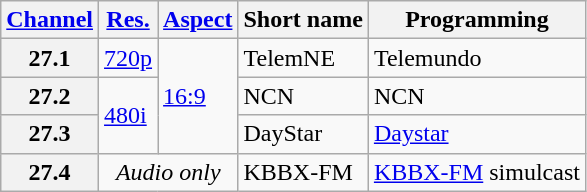<table class="wikitable">
<tr>
<th scope="col"><a href='#'>Channel</a></th>
<th scope="col"><a href='#'>Res.</a></th>
<th scope="col"><a href='#'>Aspect</a></th>
<th scope="col">Short name</th>
<th scope="col">Programming</th>
</tr>
<tr>
<th scope="row">27.1</th>
<td><a href='#'>720p</a></td>
<td rowspan="3"><a href='#'>16:9</a></td>
<td>TelemNE</td>
<td>Telemundo</td>
</tr>
<tr>
<th scope="row">27.2</th>
<td rowspan="2"><a href='#'>480i</a></td>
<td>NCN</td>
<td>NCN</td>
</tr>
<tr>
<th scope="row">27.3</th>
<td>DayStar</td>
<td><a href='#'>Daystar</a></td>
</tr>
<tr>
<th scope="row">27.4</th>
<td colspan="2" style="text-align: center;"><em>Audio only</em></td>
<td>KBBX-FM</td>
<td><a href='#'>KBBX-FM</a> simulcast</td>
</tr>
</table>
